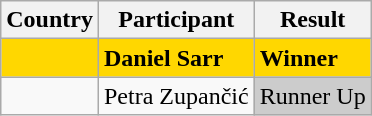<table class="wikitable">
<tr>
<th>Country</th>
<th>Participant</th>
<th>Result</th>
</tr>
<tr style="font-weight:bold; background:gold;">
<td></td>
<td>Daniel Sarr</td>
<td>Winner</td>
</tr>
<tr>
<td></td>
<td>Petra Zupančić</td>
<td style="text-align:center; background-color:#CCC;">Runner Up</td>
</tr>
</table>
